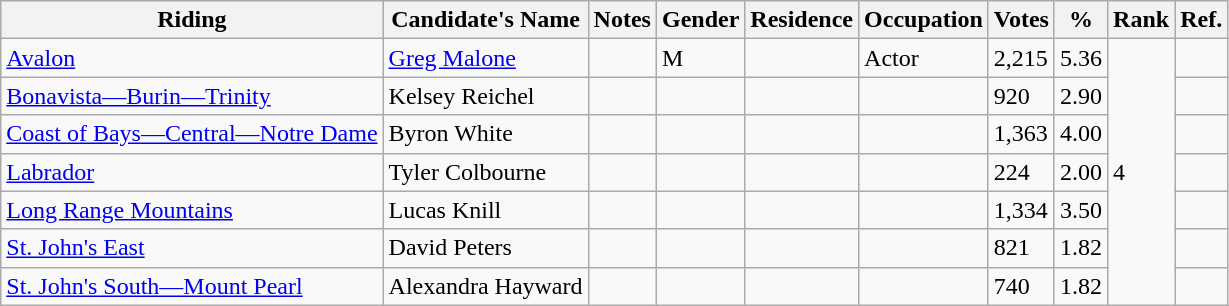<table class="wikitable sortable">
<tr>
<th>Riding</th>
<th>Candidate's Name</th>
<th>Notes</th>
<th>Gender</th>
<th>Residence</th>
<th>Occupation</th>
<th>Votes</th>
<th>%</th>
<th>Rank</th>
<th>Ref.</th>
</tr>
<tr>
<td><a href='#'>Avalon</a></td>
<td><a href='#'>Greg Malone</a></td>
<td></td>
<td>M</td>
<td></td>
<td>Actor</td>
<td>2,215</td>
<td>5.36</td>
<td rowspan="7">4</td>
<td></td>
</tr>
<tr>
<td><a href='#'>Bonavista—Burin—Trinity</a></td>
<td>Kelsey Reichel</td>
<td></td>
<td></td>
<td></td>
<td></td>
<td>920</td>
<td>2.90</td>
<td></td>
</tr>
<tr>
<td><a href='#'>Coast of Bays—Central—Notre Dame</a></td>
<td>Byron White</td>
<td></td>
<td></td>
<td></td>
<td></td>
<td>1,363</td>
<td>4.00</td>
<td></td>
</tr>
<tr>
<td><a href='#'>Labrador</a></td>
<td>Tyler Colbourne</td>
<td></td>
<td></td>
<td></td>
<td></td>
<td>224</td>
<td>2.00</td>
<td></td>
</tr>
<tr>
<td><a href='#'>Long Range Mountains</a></td>
<td>Lucas Knill</td>
<td></td>
<td></td>
<td></td>
<td></td>
<td>1,334</td>
<td>3.50</td>
<td></td>
</tr>
<tr>
<td><a href='#'>St. John's East</a></td>
<td>David Peters</td>
<td></td>
<td></td>
<td></td>
<td></td>
<td>821</td>
<td>1.82</td>
<td></td>
</tr>
<tr>
<td><a href='#'>St. John's South—Mount Pearl</a></td>
<td>Alexandra Hayward</td>
<td></td>
<td></td>
<td></td>
<td></td>
<td>740</td>
<td>1.82</td>
<td></td>
</tr>
</table>
